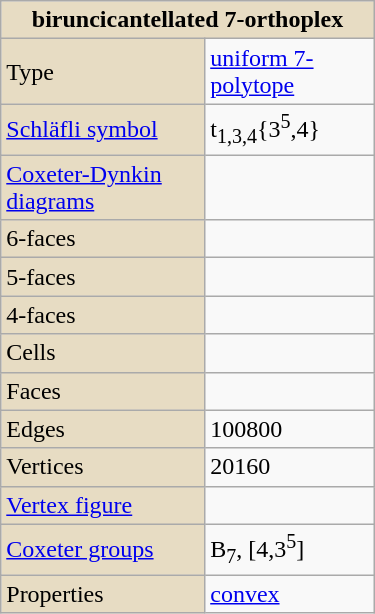<table class="wikitable"  style="margin-left:10px; float:right; width:250px;">
<tr>
<th style="background:#e7dcc3;" colspan="2">biruncicantellated 7-orthoplex</th>
</tr>
<tr>
<td style="background:#e7dcc3;">Type</td>
<td><a href='#'>uniform 7-polytope</a></td>
</tr>
<tr>
<td style="background:#e7dcc3;"><a href='#'>Schläfli symbol</a></td>
<td>t<sub>1,3,4</sub>{3<sup>5</sup>,4}</td>
</tr>
<tr>
<td style="background:#e7dcc3;"><a href='#'>Coxeter-Dynkin diagrams</a></td>
<td></td>
</tr>
<tr>
<td style="background:#e7dcc3;">6-faces</td>
<td></td>
</tr>
<tr>
<td style="background:#e7dcc3;">5-faces</td>
<td></td>
</tr>
<tr>
<td style="background:#e7dcc3;">4-faces</td>
<td></td>
</tr>
<tr>
<td style="background:#e7dcc3;">Cells</td>
<td></td>
</tr>
<tr>
<td style="background:#e7dcc3;">Faces</td>
<td></td>
</tr>
<tr>
<td style="background:#e7dcc3;">Edges</td>
<td>100800</td>
</tr>
<tr>
<td style="background:#e7dcc3;">Vertices</td>
<td>20160</td>
</tr>
<tr>
<td style="background:#e7dcc3;"><a href='#'>Vertex figure</a></td>
<td></td>
</tr>
<tr>
<td style="background:#e7dcc3;"><a href='#'>Coxeter groups</a></td>
<td>B<sub>7</sub>, [4,3<sup>5</sup>]</td>
</tr>
<tr>
<td style="background:#e7dcc3;">Properties</td>
<td><a href='#'>convex</a></td>
</tr>
</table>
